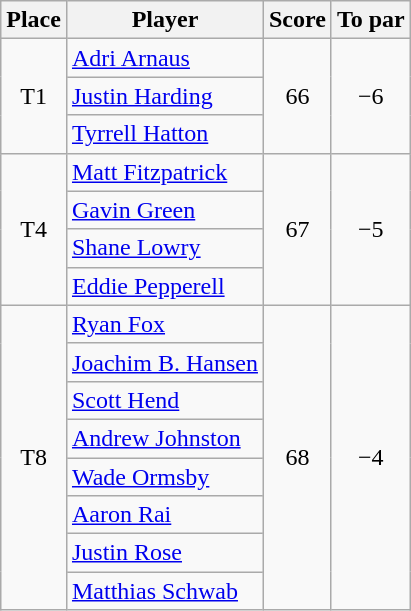<table class="wikitable">
<tr>
<th>Place</th>
<th>Player</th>
<th>Score</th>
<th>To par</th>
</tr>
<tr>
<td align=center rowspan=3>T1</td>
<td> <a href='#'>Adri Arnaus</a></td>
<td align=center rowspan=3>66</td>
<td align=center rowspan=3>−6</td>
</tr>
<tr>
<td> <a href='#'>Justin Harding</a></td>
</tr>
<tr>
<td> <a href='#'>Tyrrell Hatton</a></td>
</tr>
<tr>
<td align=center rowspan=4>T4</td>
<td> <a href='#'>Matt Fitzpatrick</a></td>
<td align=center rowspan=4>67</td>
<td align=center rowspan=4>−5</td>
</tr>
<tr>
<td> <a href='#'>Gavin Green</a></td>
</tr>
<tr>
<td> <a href='#'>Shane Lowry</a></td>
</tr>
<tr>
<td> <a href='#'>Eddie Pepperell</a></td>
</tr>
<tr>
<td align=center rowspan=8>T8</td>
<td> <a href='#'>Ryan Fox</a></td>
<td align=center rowspan=8>68</td>
<td align=center rowspan=8>−4</td>
</tr>
<tr>
<td> <a href='#'>Joachim B. Hansen</a></td>
</tr>
<tr>
<td> <a href='#'>Scott Hend</a></td>
</tr>
<tr>
<td> <a href='#'>Andrew Johnston</a></td>
</tr>
<tr>
<td> <a href='#'>Wade Ormsby</a></td>
</tr>
<tr>
<td> <a href='#'>Aaron Rai</a></td>
</tr>
<tr>
<td> <a href='#'>Justin Rose</a></td>
</tr>
<tr>
<td> <a href='#'>Matthias Schwab</a></td>
</tr>
</table>
